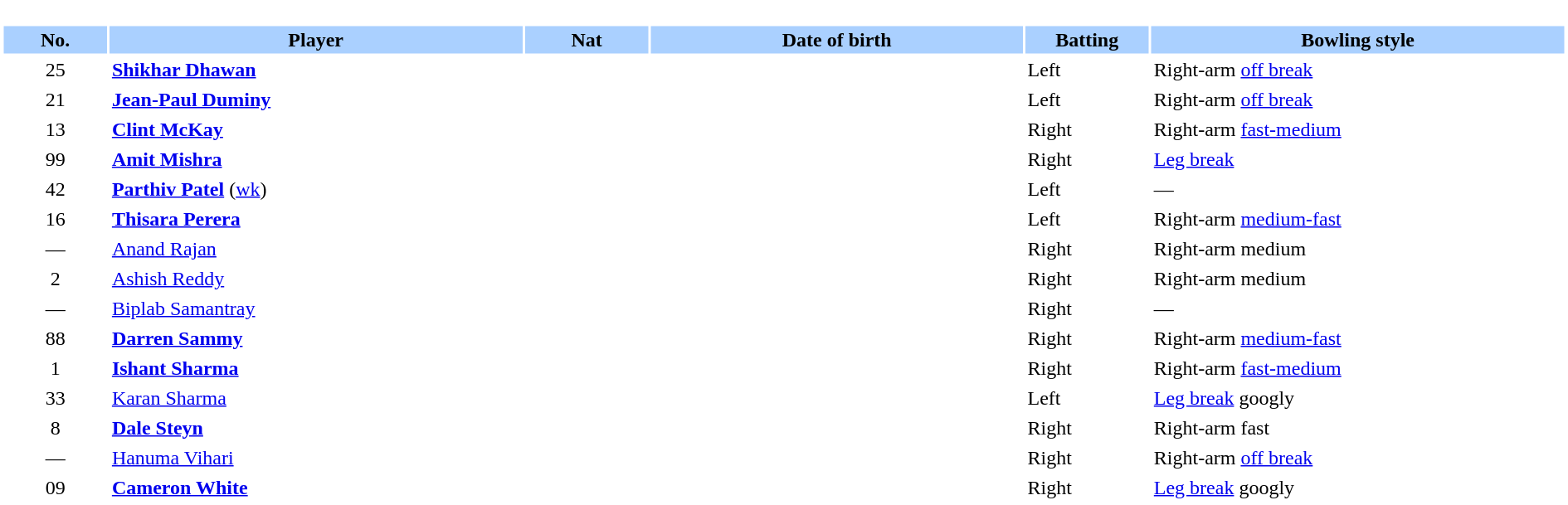<table border="0" style="width:100%;">
<tr>
<td style="vertical-align:top; background:#fff; width:90%;"><br><table border="0" cellspacing="2" cellpadding="2" style="width:100%;">
<tr style="background:#aad0ff;">
<th scope="col" style="width:5%;">No.</th>
<th scope="col" style="width:20%;">Player</th>
<th scope="col" style="width:6%;">Nat</th>
<th scope="col" style="width:18%;">Date of birth</th>
<th scope="col" style="width:6%;">Batting</th>
<th scope="col" style="width:20%;">Bowling style</th>
</tr>
<tr>
<td style="text-align:center">25</td>
<td><strong><a href='#'>Shikhar Dhawan</a></strong></td>
<td style="text-align:center"></td>
<td></td>
<td>Left</td>
<td>Right-arm <a href='#'>off break</a></td>
</tr>
<tr>
<td style="text-align:center">21</td>
<td><strong><a href='#'>Jean-Paul Duminy</a></strong></td>
<td style="text-align:center"></td>
<td></td>
<td>Left</td>
<td>Right-arm <a href='#'>off break</a></td>
</tr>
<tr>
<td style="text-align:center">13</td>
<td><strong><a href='#'>Clint McKay</a></strong></td>
<td style="text-align:center"></td>
<td></td>
<td>Right</td>
<td>Right-arm <a href='#'>fast-medium</a></td>
</tr>
<tr>
<td style="text-align:center">99</td>
<td><strong><a href='#'>Amit Mishra</a></strong></td>
<td style="text-align:center"></td>
<td></td>
<td>Right</td>
<td><a href='#'>Leg break</a></td>
</tr>
<tr>
<td style="text-align:center">42</td>
<td><strong><a href='#'>Parthiv Patel</a></strong> (<a href='#'>wk</a>)</td>
<td style="text-align:center"></td>
<td></td>
<td>Left</td>
<td>—</td>
</tr>
<tr>
<td style="text-align:center">16</td>
<td><strong><a href='#'>Thisara Perera</a></strong></td>
<td style="text-align:center"></td>
<td></td>
<td>Left</td>
<td>Right-arm <a href='#'>medium-fast</a></td>
</tr>
<tr>
<td style="text-align:center">—</td>
<td><a href='#'>Anand Rajan</a></td>
<td style="text-align:center"></td>
<td></td>
<td>Right</td>
<td>Right-arm medium</td>
</tr>
<tr>
<td style="text-align:center">2</td>
<td><a href='#'>Ashish Reddy</a></td>
<td style="text-align:center"></td>
<td></td>
<td>Right</td>
<td>Right-arm medium</td>
</tr>
<tr>
<td style="text-align:center">—</td>
<td><a href='#'>Biplab Samantray</a></td>
<td style="text-align:center"></td>
<td></td>
<td>Right</td>
<td>—</td>
</tr>
<tr>
<td style="text-align:center">88</td>
<td><strong><a href='#'>Darren Sammy</a></strong></td>
<td style="text-align:center"></td>
<td></td>
<td>Right</td>
<td>Right-arm <a href='#'>medium-fast</a></td>
</tr>
<tr>
<td style="text-align:center">1</td>
<td><strong><a href='#'>Ishant Sharma</a></strong></td>
<td style="text-align:center"></td>
<td></td>
<td>Right</td>
<td>Right-arm <a href='#'>fast-medium</a></td>
</tr>
<tr>
<td style="text-align:center">33</td>
<td><a href='#'>Karan Sharma</a></td>
<td style="text-align:center"></td>
<td></td>
<td>Left</td>
<td><a href='#'>Leg break</a> googly</td>
</tr>
<tr>
<td style="text-align:center">8</td>
<td><strong><a href='#'>Dale Steyn</a></strong></td>
<td style="text-align:center"></td>
<td></td>
<td>Right</td>
<td>Right-arm fast</td>
</tr>
<tr>
<td style="text-align:center">—</td>
<td><a href='#'>Hanuma Vihari</a></td>
<td style="text-align:center"></td>
<td></td>
<td>Right</td>
<td>Right-arm <a href='#'>off break</a></td>
</tr>
<tr>
<td style="text-align:center">09</td>
<td><strong><a href='#'>Cameron White</a></strong></td>
<td (></td>
<td></td>
<td>Right</td>
<td><a href='#'>Leg break</a> googly</td>
</tr>
</table>
</td>
</tr>
</table>
